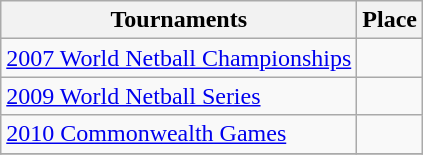<table class="wikitable collapsible">
<tr>
<th>Tournaments</th>
<th>Place</th>
</tr>
<tr>
<td><a href='#'>2007 World Netball Championships</a></td>
<td></td>
</tr>
<tr>
<td><a href='#'>2009 World Netball Series</a></td>
<td></td>
</tr>
<tr>
<td><a href='#'>2010 Commonwealth Games</a></td>
<td></td>
</tr>
<tr>
</tr>
</table>
